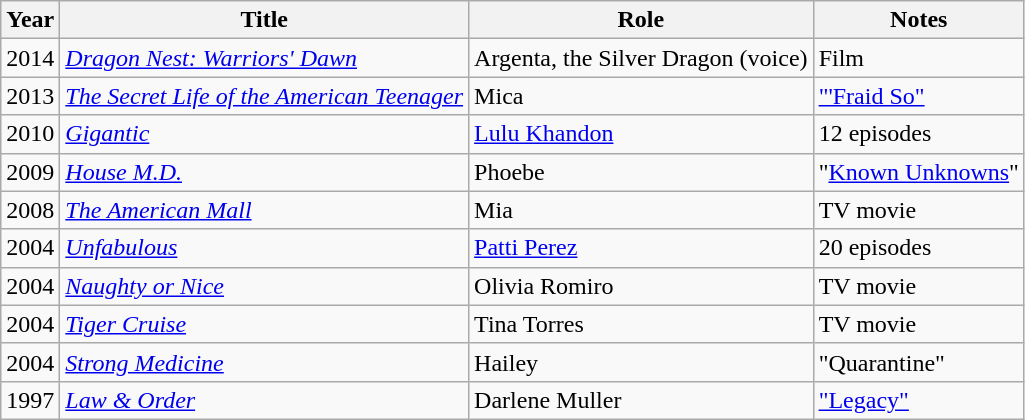<table class="wikitable">
<tr>
<th>Year</th>
<th>Title</th>
<th>Role</th>
<th>Notes</th>
</tr>
<tr>
<td>2014</td>
<td><em><a href='#'>Dragon Nest: Warriors' Dawn</a></em></td>
<td>Argenta, the Silver Dragon (voice)</td>
<td>Film</td>
</tr>
<tr>
<td>2013</td>
<td><em><a href='#'>The Secret Life of the American Teenager</a></em></td>
<td>Mica</td>
<td><a href='#'>"'Fraid So"</a></td>
</tr>
<tr>
<td>2010</td>
<td><em><a href='#'>Gigantic</a></em></td>
<td><a href='#'>Lulu Khandon</a></td>
<td>12 episodes</td>
</tr>
<tr>
<td>2009</td>
<td><em><a href='#'>House M.D.</a></em></td>
<td>Phoebe</td>
<td>"<a href='#'>Known Unknowns</a>"</td>
</tr>
<tr>
<td>2008</td>
<td><em><a href='#'>The American Mall</a></em></td>
<td>Mia</td>
<td>TV movie</td>
</tr>
<tr>
<td>2004</td>
<td><em><a href='#'>Unfabulous</a></em></td>
<td><a href='#'>Patti Perez</a></td>
<td>20 episodes</td>
</tr>
<tr>
<td>2004</td>
<td><em><a href='#'>Naughty or Nice</a></em></td>
<td>Olivia Romiro</td>
<td>TV movie</td>
</tr>
<tr>
<td>2004</td>
<td><em><a href='#'>Tiger Cruise</a></em></td>
<td>Tina Torres</td>
<td>TV movie</td>
</tr>
<tr>
<td>2004</td>
<td><em><a href='#'>Strong Medicine</a></em></td>
<td>Hailey</td>
<td>"Quarantine"</td>
</tr>
<tr>
<td>1997</td>
<td><em><a href='#'>Law & Order</a></em></td>
<td>Darlene Muller</td>
<td><a href='#'>"Legacy"</a></td>
</tr>
</table>
